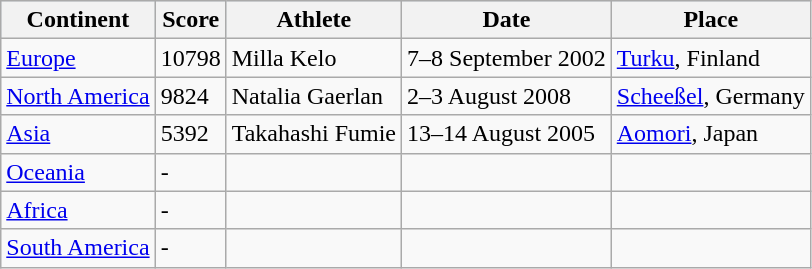<table class="wikitable">
<tr style="background:#cde;">
<th>Continent</th>
<th>Score</th>
<th>Athlete</th>
<th>Date</th>
<th>Place</th>
</tr>
<tr>
<td><a href='#'>Europe</a></td>
<td>10798</td>
<td>Milla Kelo</td>
<td>7–8 September 2002</td>
<td><a href='#'>Turku</a>, Finland</td>
</tr>
<tr>
<td><a href='#'>North America</a></td>
<td>9824</td>
<td>Natalia Gaerlan</td>
<td>2–3 August 2008</td>
<td><a href='#'>Scheeßel</a>, Germany</td>
</tr>
<tr>
<td><a href='#'>Asia</a></td>
<td>5392</td>
<td>Takahashi Fumie</td>
<td>13–14 August 2005</td>
<td><a href='#'>Aomori</a>, Japan</td>
</tr>
<tr>
<td><a href='#'>Oceania</a></td>
<td>-</td>
<td></td>
<td></td>
<td></td>
</tr>
<tr>
<td><a href='#'>Africa</a></td>
<td>-</td>
<td></td>
<td></td>
<td></td>
</tr>
<tr>
<td><a href='#'>South America</a></td>
<td>-</td>
<td></td>
<td></td>
<td></td>
</tr>
</table>
